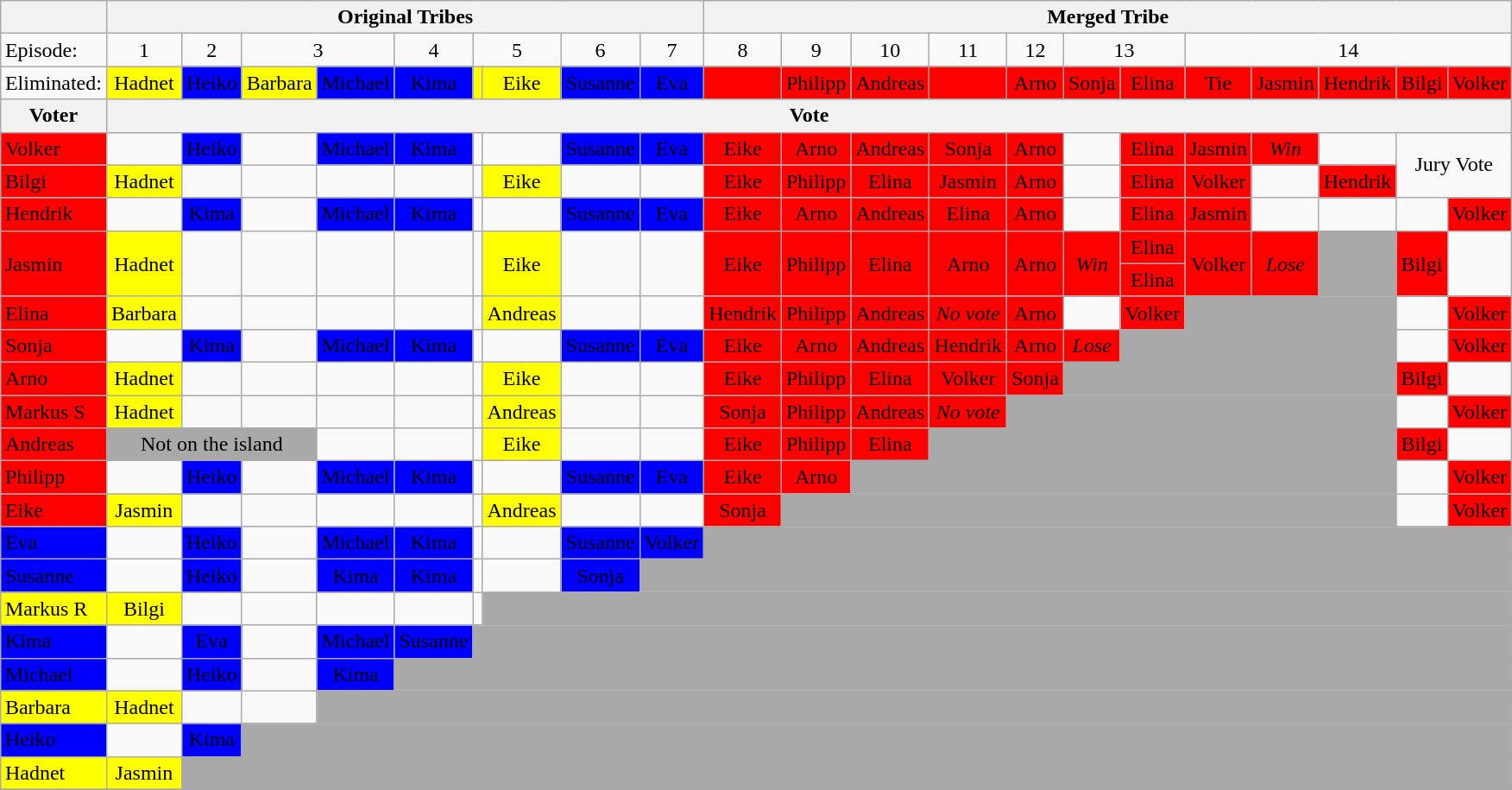<table class="wikitable" style="margin:auto;">
<tr>
<th></th>
<th colspan="9" align="center">Original Tribes</th>
<th colspan="12" align="center">Merged Tribe</th>
</tr>
<tr>
<td>Episode:</td>
<td align="center">1</td>
<td align="center">2</td>
<td align="center" colspan="2">3</td>
<td align="center">4</td>
<td align="center" colspan="2">5</td>
<td align="center">6</td>
<td align="center">7</td>
<td align="center">8</td>
<td align="center">9</td>
<td align="center">10</td>
<td align="center">11</td>
<td align="center">12</td>
<td align="center" colspan="2">13</td>
<td align="center" colspan="5">14</td>
</tr>
<tr>
<td>Eliminated:</td>
<td align="center" bgcolor="yellow">Hadnet<br></td>
<td align="center" bgcolor="blue"><span>Heiko<br></span></td>
<td align="center" bgcolor="yellow">Barbara<br></td>
<td align="center" bgcolor="blue"><span>Michael<br></span></td>
<td align="center" bgcolor="blue"><span>Kima<br></span></td>
<td align="center" bgcolor="yellow"><br></td>
<td align="center" bgcolor="yellow">Eike<br></td>
<td align="center" bgcolor="blue"><span>Susanne<br></span></td>
<td align="center" bgcolor="blue"><span>Eva<br></span></td>
<td align="center" bgcolor="red"><span><br></span></td>
<td align="center" bgcolor="red"><span>Philipp<br></span></td>
<td align="center" bgcolor="red"><span>Andreas<br></span></td>
<td align="center" bgcolor="red"><span><br></span></td>
<td align="center" bgcolor="red"><span>Arno<br></span></td>
<td align="center" bgcolor="red"><span>Sonja<br></span></td>
<td align="center" bgcolor="red"><span>Elina<br></span></td>
<td align="center" bgcolor="red"><span>Tie<br></span></td>
<td align="center" bgcolor="red"><span>Jasmin<br></span></td>
<td align="center" bgcolor="red"><span>Hendrik<br></span></td>
<td align="center" bgcolor="red"><span>Bilgi<br></span></td>
<td align="center" bgcolor="red"><span>Volker<br></span></td>
</tr>
<tr>
<th>Voter</th>
<th colspan="21" align="center">Vote</th>
</tr>
<tr>
<td bgcolor="red"><span>Volker</span></td>
<td></td>
<td align="center" bgcolor="blue"><span>Heiko</span></td>
<td></td>
<td align="center" bgcolor="blue"><span>Michael</span></td>
<td align="center" bgcolor="blue"><span>Kima</span></td>
<td></td>
<td></td>
<td align="center" bgcolor="blue"><span>Susanne</span></td>
<td align="center" bgcolor="blue"><span>Eva</span></td>
<td align="center" bgcolor="red"><span>Eike</span></td>
<td align="center" bgcolor="red"><span>Arno</span></td>
<td align="center" bgcolor="red"><span>Andreas</span></td>
<td align="center" bgcolor="red"><span>Sonja</span></td>
<td align="center" bgcolor="red"><span>Arno</span></td>
<td></td>
<td align="center" bgcolor="red"><span>Elina</span></td>
<td align="center" bgcolor="red"><span>Jasmin</span></td>
<td align="center" bgcolor="red"><span><em>Win</em></span></td>
<td></td>
<td colspan="2" rowspan="2" align="center">Jury Vote</td>
</tr>
<tr>
<td bgcolor="red"><span>Bilgi</span></td>
<td align="center" bgcolor="yellow">Hadnet</td>
<td></td>
<td></td>
<td></td>
<td></td>
<td></td>
<td align="center" bgcolor="yellow">Eike</td>
<td></td>
<td></td>
<td align="center" bgcolor="red"><span>Eike</span></td>
<td align="center" bgcolor="red"><span>Philipp</span></td>
<td align="center" bgcolor="red"><span>Elina</span></td>
<td align="center" bgcolor="red"><span>Jasmin</span></td>
<td align="center" bgcolor="red"><span>Arno</span></td>
<td></td>
<td align="center" bgcolor="red"><span>Elina</span></td>
<td align="center" bgcolor="red"><span>Volker</span></td>
<td></td>
<td align="center" bgcolor="red"><span>Hendrik</span></td>
</tr>
<tr>
<td bgcolor="red"><span>Hendrik</span></td>
<td></td>
<td align="center" bgcolor="blue"><span>Kima</span></td>
<td></td>
<td align="center" bgcolor="blue"><span>Michael</span></td>
<td align="center" bgcolor="blue"><span>Kima</span></td>
<td></td>
<td></td>
<td align="center" bgcolor="blue"><span>Susanne</span></td>
<td align="center" bgcolor="blue"><span>Eva</span></td>
<td align="center" bgcolor="red"><span>Eike</span></td>
<td align="center" bgcolor="red"><span>Arno</span></td>
<td align="center" bgcolor="red"><span>Andreas</span></td>
<td align="center" bgcolor="red"><span>Elina</span></td>
<td align="center" bgcolor="red"><span>Arno</span></td>
<td></td>
<td align="center" bgcolor="red"><span>Elina</span></td>
<td align="center" bgcolor="red"><span>Jasmin</span></td>
<td></td>
<td></td>
<td></td>
<td align="center" bgcolor="red"><span>Volker</span></td>
</tr>
<tr>
<td bgcolor="red" rowspan=2><span>Jasmin</span></td>
<td align="center" bgcolor="yellow" rowspan=2>Hadnet</td>
<td rowspan=2></td>
<td rowspan=2></td>
<td rowspan=2></td>
<td rowspan=2></td>
<td rowspan=2></td>
<td align="center" bgcolor="yellow" rowspan=2>Eike</td>
<td rowspan=2></td>
<td rowspan=2></td>
<td align="center" bgcolor="red" rowspan=2><span>Eike</span></td>
<td align="center" bgcolor="red" rowspan=2><span>Philipp</span></td>
<td align="center" bgcolor="red" rowspan=2><span>Elina</span></td>
<td align="center" bgcolor="red" rowspan=2><span>Arno</span></td>
<td align="center" bgcolor="red" rowspan=2><span>Arno</span></td>
<td align="center" bgcolor="red" rowspan=2><span><em>Win</em></span></td>
<td align="center" bgcolor="red"><span>Elina</span></td>
<td align="center" bgcolor="red" rowspan=2><span>Volker</span></td>
<td align="center" bgcolor="red" rowspan=2><span><em>Lose</em></span></td>
<td bgcolor="darkgray" rowspan=2></td>
<td align="center" bgcolor="red" rowspan=2><span>Bilgi</span></td>
<td rowspan=2></td>
</tr>
<tr>
<td align="center" bgcolor="red"><span>Elina</span></td>
</tr>
<tr>
<td bgcolor="red"><span>Elina</span></td>
<td align="center" bgcolor="yellow">Barbara</td>
<td></td>
<td></td>
<td></td>
<td></td>
<td></td>
<td align="center" bgcolor="yellow">Andreas</td>
<td></td>
<td></td>
<td align="center" bgcolor="red"><span>Hendrik</span></td>
<td align="center" bgcolor="red"><span>Philipp</span></td>
<td align="center" bgcolor="red"><span>Andreas</span></td>
<td align="center" bgcolor="red"><span><em>No vote</em></span></td>
<td align="center" bgcolor="red"><span>Arno</span></td>
<td></td>
<td align="center" bgcolor="red"><span>Volker</span></td>
<td bgcolor="darkgray" colspan=3></td>
<td></td>
<td bgcolor="red"><span>Volker</span></td>
</tr>
<tr>
<td bgcolor="red"><span>Sonja</span></td>
<td></td>
<td align="center" bgcolor="blue"><span>Kima</span></td>
<td></td>
<td align="center" bgcolor="blue"><span>Michael</span></td>
<td align="center" bgcolor="blue"><span>Kima</span></td>
<td></td>
<td></td>
<td align="center" bgcolor="blue"><span>Susanne</span></td>
<td align="center" bgcolor="blue"><span>Eva</span></td>
<td align="center" bgcolor="red"><span>Eike</span></td>
<td align="center" bgcolor="red"><span>Arno</span></td>
<td align="center" bgcolor="red"><span>Andreas</span></td>
<td align="center" bgcolor="red"><span>Hendrik</span></td>
<td align="center" bgcolor="red"><span>Arno</span></td>
<td align="center" bgcolor="red"><span><em>Lose</em></span></td>
<td bgcolor="darkgray" colspan=4></td>
<td></td>
<td bgcolor="red"><span>Volker</span></td>
</tr>
<tr>
<td bgcolor="red"><span>Arno</span></td>
<td align="center" bgcolor="yellow">Hadnet</td>
<td></td>
<td></td>
<td></td>
<td></td>
<td></td>
<td align="center" bgcolor="yellow">Eike</td>
<td></td>
<td></td>
<td align="center" bgcolor="red"><span>Eike</span></td>
<td align="center" bgcolor="red"><span>Philipp</span></td>
<td align="center" bgcolor="red"><span>Elina</span></td>
<td align="center" bgcolor="red"><span>Volker</span></td>
<td align="center" bgcolor="red"><span>Sonja</span></td>
<td bgcolor="darkgray" colspan=5></td>
<td bgcolor="red"><span>Bilgi</span></td>
<td></td>
</tr>
<tr>
<td bgcolor="red"><span>Markus S</span></td>
<td align="center" bgcolor="yellow">Hadnet</td>
<td></td>
<td></td>
<td></td>
<td></td>
<td></td>
<td align="center" bgcolor="yellow">Andreas</td>
<td></td>
<td></td>
<td align="center" bgcolor="red"><span>Sonja</span></td>
<td align="center" bgcolor="red"><span>Philipp</span></td>
<td align="center" bgcolor="red"><span>Andreas</span></td>
<td align="center" bgcolor="red"><span><em>No vote</em></span></td>
<td bgcolor="darkgray" colspan=6></td>
<td></td>
<td bgcolor="red"><span>Volker</span></td>
</tr>
<tr>
<td bgcolor="red"><span>Andreas</span></td>
<td align="center" bgcolor="darkgray" colspan=3>Not on the island</td>
<td></td>
<td></td>
<td></td>
<td align="center" bgcolor="yellow">Eike</td>
<td></td>
<td></td>
<td align="center" bgcolor="red"><span>Eike</span></td>
<td align="center" bgcolor="red"><span>Philipp</span></td>
<td align="center" bgcolor="red"><span>Elina</span></td>
<td bgcolor="darkgray" colspan=7></td>
<td bgcolor="red"><span>Bilgi</span></td>
<td></td>
</tr>
<tr>
<td bgcolor="red"><span>Philipp</span></td>
<td></td>
<td align="center" bgcolor="blue"><span>Heiko</span></td>
<td></td>
<td align="center" bgcolor="blue"><span>Michael</span></td>
<td align="center" bgcolor="blue"><span>Kima</span></td>
<td></td>
<td></td>
<td align="center" bgcolor="blue"><span>Susanne</span></td>
<td align="center" bgcolor="blue"><span>Eva</span></td>
<td align="center" bgcolor="red"><span>Eike</span></td>
<td align="center" bgcolor="red"><span>Arno</span></td>
<td bgcolor="darkgray" colspan=8></td>
<td></td>
<td bgcolor="red"><span>Volker</span></td>
</tr>
<tr>
<td bgcolor="red"><span>Eike</span></td>
<td align="center" bgcolor="yellow">Jasmin</td>
<td></td>
<td></td>
<td></td>
<td></td>
<td></td>
<td align="center" bgcolor="yellow">Andreas</td>
<td></td>
<td></td>
<td align="center" bgcolor="red"><span>Sonja</span></td>
<td bgcolor="darkgray" colspan=9></td>
<td></td>
<td bgcolor="red"><span>Volker</span></td>
</tr>
<tr>
<td bgcolor="blue"><span>Eva</span></td>
<td></td>
<td align="center" bgcolor="blue"><span>Heiko</span></td>
<td></td>
<td align="center" bgcolor="blue"><span>Michael</span></td>
<td align="center" bgcolor="blue"><span>Kima</span></td>
<td></td>
<td></td>
<td align="center" bgcolor="blue"><span>Susanne</span></td>
<td align="center" bgcolor="blue"><span>Volker</span></td>
<td bgcolor="darkgray" colspan=12></td>
</tr>
<tr>
<td bgcolor="blue"><span>Susanne</span></td>
<td></td>
<td align="center" bgcolor="blue"><span>Heiko</span></td>
<td></td>
<td align="center" bgcolor="blue"><span>Kima</span></td>
<td align="center" bgcolor="blue"><span>Kima</span></td>
<td></td>
<td></td>
<td align="center" bgcolor="blue"><span>Sonja</span></td>
<td bgcolor="darkgray" colspan=13></td>
</tr>
<tr>
<td bgcolor="yellow">Markus R</td>
<td align="center" bgcolor="yellow">Bilgi</td>
<td></td>
<td></td>
<td></td>
<td></td>
<td></td>
<td bgcolor="darkgray" colspan=15></td>
</tr>
<tr>
<td bgcolor="blue"><span>Kima</span></td>
<td></td>
<td align="center" bgcolor="blue"><span>Eva</span></td>
<td></td>
<td align="center" bgcolor="blue"><span>Michael</span></td>
<td align="center" bgcolor="blue"><span>Susanne</span></td>
<td bgcolor="darkgray" colspan=16></td>
</tr>
<tr>
<td bgcolor="blue"><span>Michael</span></td>
<td></td>
<td align="center" bgcolor="blue"><span>Heiko</span></td>
<td></td>
<td align="center" bgcolor="blue"><span>Kima</span></td>
<td bgcolor="darkgray" colspan=17></td>
</tr>
<tr>
<td bgcolor="yellow">Barbara</td>
<td align="center" bgcolor="yellow">Hadnet</td>
<td></td>
<td></td>
<td bgcolor="darkgray" colspan=18></td>
</tr>
<tr>
<td bgcolor="blue"><span>Heiko</span></td>
<td></td>
<td align="center" bgcolor="blue"><span>Kima</span></td>
<td bgcolor="darkgray" colspan=19></td>
</tr>
<tr>
<td bgcolor="yellow">Hadnet</td>
<td align="center" bgcolor="yellow">Jasmin</td>
<td bgcolor="darkgray" colspan=20></td>
</tr>
<tr>
</tr>
</table>
